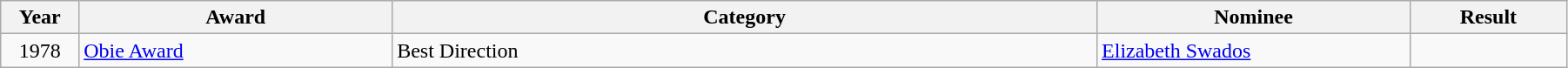<table class="wikitable" width="95%">
<tr>
<th width="5%">Year</th>
<th width="20%">Award</th>
<th width="45%">Category</th>
<th width="20%">Nominee</th>
<th width="10%">Result</th>
</tr>
<tr>
<td align="center">1978</td>
<td><a href='#'>Obie Award</a></td>
<td>Best Direction</td>
<td><a href='#'>Elizabeth Swados</a></td>
<td></td>
</tr>
</table>
